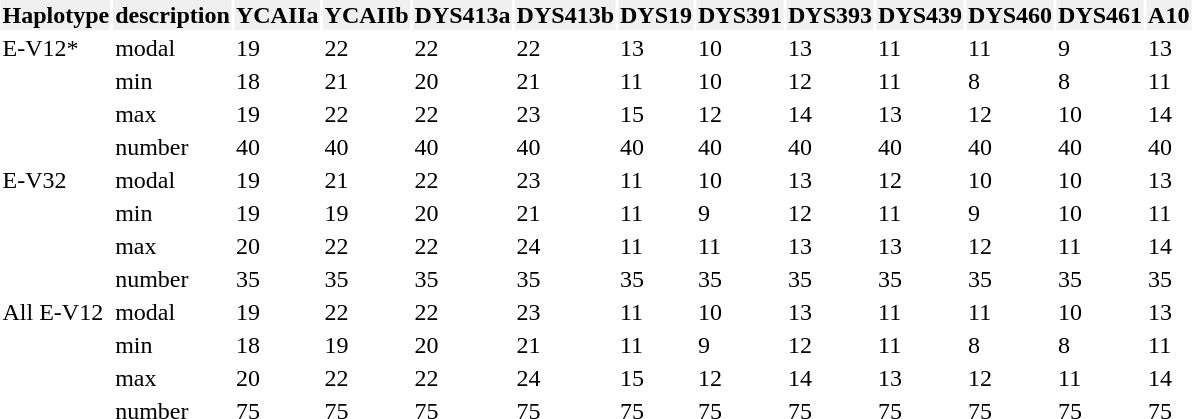<table style="margin:1em auto;">
<tr>
<td align="center" style="background:#f0f0f0;"><strong>Haplotype</strong></td>
<td align="center" style="background:#f0f0f0;"><strong>description</strong></td>
<td align="center" style="background:#f0f0f0;"><strong>YCAIIa</strong></td>
<td align="center" style="background:#f0f0f0;"><strong>YCAIIb</strong></td>
<td align="center" style="background:#f0f0f0;"><strong>DYS413a</strong></td>
<td align="center" style="background:#f0f0f0;"><strong>DYS413b</strong></td>
<td align="center" style="background:#f0f0f0;"><strong>DYS19</strong></td>
<td align="center" style="background:#f0f0f0;"><strong>DYS391</strong></td>
<td align="center" style="background:#f0f0f0;"><strong>DYS393</strong></td>
<td align="center" style="background:#f0f0f0;"><strong>DYS439</strong></td>
<td align="center" style="background:#f0f0f0;"><strong>DYS460</strong></td>
<td align="center" style="background:#f0f0f0;"><strong>DYS461</strong></td>
<td align="center" style="background:#f0f0f0;"><strong>A10</strong></td>
</tr>
<tr>
<td>E-V12*</td>
<td>modal</td>
<td>19</td>
<td>22</td>
<td>22</td>
<td>22</td>
<td>13</td>
<td>10</td>
<td>13</td>
<td>11</td>
<td>11</td>
<td>9</td>
<td>13</td>
</tr>
<tr>
<td></td>
<td>min</td>
<td>18</td>
<td>21</td>
<td>20</td>
<td>21</td>
<td>11</td>
<td>10</td>
<td>12</td>
<td>11</td>
<td>8</td>
<td>8</td>
<td>11</td>
</tr>
<tr>
<td></td>
<td>max</td>
<td>19</td>
<td>22</td>
<td>22</td>
<td>23</td>
<td>15</td>
<td>12</td>
<td>14</td>
<td>13</td>
<td>12</td>
<td>10</td>
<td>14</td>
</tr>
<tr>
<td></td>
<td>number</td>
<td>40</td>
<td>40</td>
<td>40</td>
<td>40</td>
<td>40</td>
<td>40</td>
<td>40</td>
<td>40</td>
<td>40</td>
<td>40</td>
<td>40</td>
</tr>
<tr>
<td>E-V32</td>
<td>modal</td>
<td>19</td>
<td>21</td>
<td>22</td>
<td>23</td>
<td>11</td>
<td>10</td>
<td>13</td>
<td>12</td>
<td>10</td>
<td>10</td>
<td>13</td>
</tr>
<tr>
<td></td>
<td>min</td>
<td>19</td>
<td>19</td>
<td>20</td>
<td>21</td>
<td>11</td>
<td>9</td>
<td>12</td>
<td>11</td>
<td>9</td>
<td>10</td>
<td>11</td>
</tr>
<tr>
<td></td>
<td>max</td>
<td>20</td>
<td>22</td>
<td>22</td>
<td>24</td>
<td>11</td>
<td>11</td>
<td>13</td>
<td>13</td>
<td>12</td>
<td>11</td>
<td>14</td>
</tr>
<tr>
<td></td>
<td>number</td>
<td>35</td>
<td>35</td>
<td>35</td>
<td>35</td>
<td>35</td>
<td>35</td>
<td>35</td>
<td>35</td>
<td>35</td>
<td>35</td>
<td>35</td>
</tr>
<tr>
<td>All E-V12</td>
<td>modal</td>
<td>19</td>
<td>22</td>
<td>22</td>
<td>23</td>
<td>11</td>
<td>10</td>
<td>13</td>
<td>11</td>
<td>11</td>
<td>10</td>
<td>13</td>
</tr>
<tr>
<td></td>
<td>min</td>
<td>18</td>
<td>19</td>
<td>20</td>
<td>21</td>
<td>11</td>
<td>9</td>
<td>12</td>
<td>11</td>
<td>8</td>
<td>8</td>
<td>11</td>
</tr>
<tr>
<td></td>
<td>max</td>
<td>20</td>
<td>22</td>
<td>22</td>
<td>24</td>
<td>15</td>
<td>12</td>
<td>14</td>
<td>13</td>
<td>12</td>
<td>11</td>
<td>14</td>
</tr>
<tr>
<td></td>
<td>number</td>
<td>75</td>
<td>75</td>
<td>75</td>
<td>75</td>
<td>75</td>
<td>75</td>
<td>75</td>
<td>75</td>
<td>75</td>
<td>75</td>
<td>75</td>
</tr>
<tr>
<td></td>
</tr>
</table>
